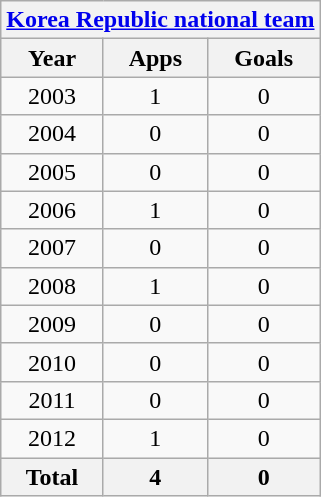<table class="wikitable" style="text-align:center">
<tr>
<th colspan=3><a href='#'>Korea Republic national team</a></th>
</tr>
<tr>
<th>Year</th>
<th>Apps</th>
<th>Goals</th>
</tr>
<tr>
<td>2003</td>
<td>1</td>
<td>0</td>
</tr>
<tr>
<td>2004</td>
<td>0</td>
<td>0</td>
</tr>
<tr>
<td>2005</td>
<td>0</td>
<td>0</td>
</tr>
<tr>
<td>2006</td>
<td>1</td>
<td>0</td>
</tr>
<tr>
<td>2007</td>
<td>0</td>
<td>0</td>
</tr>
<tr>
<td>2008</td>
<td>1</td>
<td>0</td>
</tr>
<tr>
<td>2009</td>
<td>0</td>
<td>0</td>
</tr>
<tr>
<td>2010</td>
<td>0</td>
<td>0</td>
</tr>
<tr>
<td>2011</td>
<td>0</td>
<td>0</td>
</tr>
<tr>
<td>2012</td>
<td>1</td>
<td>0</td>
</tr>
<tr>
<th>Total</th>
<th>4</th>
<th>0</th>
</tr>
</table>
